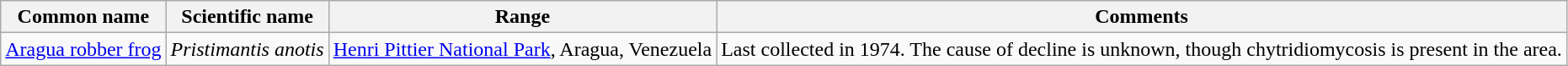<table class="wikitable sortable">
<tr>
<th>Common name</th>
<th>Scientific name</th>
<th>Range</th>
<th class="unsortable">Comments</th>
</tr>
<tr>
<td><a href='#'>Aragua robber frog</a></td>
<td><em>Pristimantis anotis</em></td>
<td><a href='#'>Henri Pittier National Park</a>, Aragua, Venezuela</td>
<td>Last collected in 1974. The cause of decline is unknown, though chytridiomycosis is present in the area.</td>
</tr>
</table>
